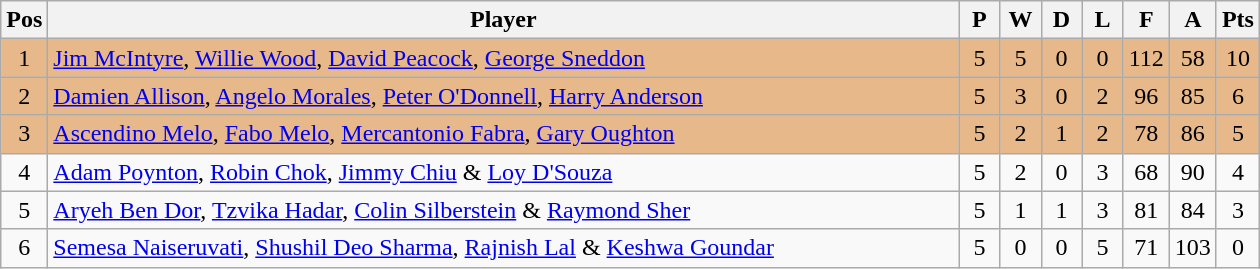<table class="wikitable" style="font-size: 100%">
<tr>
<th width=20>Pos</th>
<th width=600>Player</th>
<th width=20>P</th>
<th width=20>W</th>
<th width=20>D</th>
<th width=20>L</th>
<th width=20>F</th>
<th width=20>A</th>
<th width=20>Pts</th>
</tr>
<tr align=center style="background: #E6B88A;">
<td>1</td>
<td align="left"> <a href='#'>Jim McIntyre</a>, <a href='#'>Willie Wood</a>, <a href='#'>David Peacock</a>, <a href='#'>George Sneddon</a></td>
<td>5</td>
<td>5</td>
<td>0</td>
<td>0</td>
<td>112</td>
<td>58</td>
<td>10</td>
</tr>
<tr align=center style="background: #E6B88A;">
<td>2</td>
<td align="left"> <a href='#'>Damien Allison</a>, <a href='#'>Angelo Morales</a>, <a href='#'>Peter O'Donnell</a>, <a href='#'>Harry Anderson</a></td>
<td>5</td>
<td>3</td>
<td>0</td>
<td>2</td>
<td>96</td>
<td>85</td>
<td>6</td>
</tr>
<tr align=center style="background: #E6B88A;">
<td>3</td>
<td align="left"> <a href='#'>Ascendino Melo</a>, <a href='#'>Fabo Melo</a>, <a href='#'>Mercantonio Fabra</a>, <a href='#'>Gary Oughton</a></td>
<td>5</td>
<td>2</td>
<td>1</td>
<td>2</td>
<td>78</td>
<td>86</td>
<td>5</td>
</tr>
<tr align=center>
<td>4</td>
<td align="left"> <a href='#'>Adam Poynton</a>, <a href='#'>Robin Chok</a>, <a href='#'>Jimmy Chiu</a> & <a href='#'>Loy D'Souza</a></td>
<td>5</td>
<td>2</td>
<td>0</td>
<td>3</td>
<td>68</td>
<td>90</td>
<td>4</td>
</tr>
<tr align=center>
<td>5</td>
<td align="left"> <a href='#'>Aryeh Ben Dor</a>, <a href='#'>Tzvika Hadar</a>, <a href='#'>Colin Silberstein</a> & <a href='#'>Raymond Sher</a></td>
<td>5</td>
<td>1</td>
<td>1</td>
<td>3</td>
<td>81</td>
<td>84</td>
<td>3</td>
</tr>
<tr align=center>
<td>6</td>
<td align="left"> <a href='#'>Semesa Naiseruvati</a>, <a href='#'>Shushil Deo Sharma</a>, <a href='#'>Rajnish Lal</a> & <a href='#'>Keshwa Goundar</a></td>
<td>5</td>
<td>0</td>
<td>0</td>
<td>5</td>
<td>71</td>
<td>103</td>
<td>0</td>
</tr>
</table>
